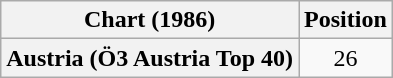<table class="wikitable plainrowheaders" style="text-align:center">
<tr>
<th scope="col">Chart (1986)</th>
<th scope="col">Position</th>
</tr>
<tr>
<th scope="row">Austria (Ö3 Austria Top 40)</th>
<td>26</td>
</tr>
</table>
